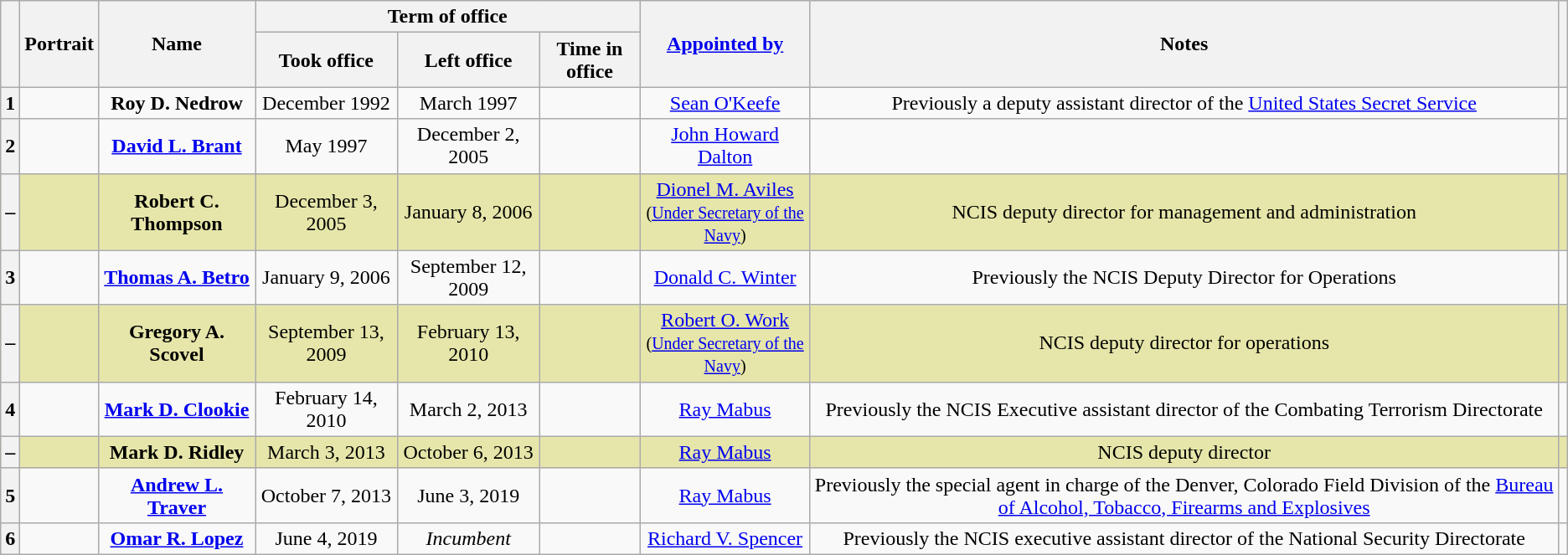<table class="wikitable" style="text-align:center">
<tr>
<th rowspan=2></th>
<th rowspan=2>Portrait</th>
<th rowspan=2>Name</th>
<th colspan=3>Term of office</th>
<th rowspan=2><a href='#'>Appointed by</a></th>
<th rowspan=2>Notes</th>
<th rowspan=2></th>
</tr>
<tr>
<th>Took office</th>
<th>Left office</th>
<th>Time in office</th>
</tr>
<tr>
<th>1</th>
<td></td>
<td><strong>Roy D. Nedrow</strong></td>
<td>December 1992</td>
<td>March 1997</td>
<td></td>
<td><a href='#'>Sean O'Keefe</a></td>
<td>Previously a deputy assistant director of the <a href='#'>United States Secret Service</a></td>
<td></td>
</tr>
<tr>
<th>2</th>
<td></td>
<td><strong><a href='#'>David L. Brant</a></strong></td>
<td>May 1997</td>
<td>December 2, 2005</td>
<td></td>
<td><a href='#'>John Howard Dalton</a></td>
<td></td>
<td></td>
</tr>
<tr style="background:#e6e6aa;">
<th>–</th>
<td></td>
<td><strong>Robert C. Thompson</strong><br></td>
<td>December 3, 2005</td>
<td>January 8, 2006</td>
<td></td>
<td><a href='#'>Dionel M. Aviles</a><br><small>(<a href='#'>Under Secretary of the Navy</a>)</small></td>
<td>NCIS deputy director for management and administration</td>
<td></td>
</tr>
<tr>
<th>3</th>
<td></td>
<td><strong><a href='#'>Thomas A. Betro</a></strong></td>
<td>January 9, 2006</td>
<td>September 12, 2009</td>
<td></td>
<td><a href='#'>Donald C. Winter</a></td>
<td>Previously the NCIS Deputy Director for Operations</td>
<td></td>
</tr>
<tr style="background:#e6e6aa;">
<th>–</th>
<td></td>
<td><strong>Gregory A. Scovel</strong><br></td>
<td>September 13, 2009</td>
<td>February 13, 2010</td>
<td></td>
<td><a href='#'>Robert O. Work</a><br><small>(<a href='#'>Under Secretary of the Navy</a>)</small></td>
<td>NCIS deputy director for operations</td>
<td></td>
</tr>
<tr>
<th>4</th>
<td></td>
<td><strong><a href='#'>Mark D. Clookie</a></strong></td>
<td>February 14, 2010</td>
<td>March 2, 2013</td>
<td></td>
<td><a href='#'>Ray Mabus</a></td>
<td>Previously the NCIS Executive assistant director of the Combating Terrorism Directorate</td>
<td></td>
</tr>
<tr style="background:#e6e6aa;">
<th>–</th>
<td></td>
<td><strong>Mark D. Ridley</strong><br></td>
<td>March 3, 2013</td>
<td>October 6, 2013</td>
<td></td>
<td><a href='#'>Ray Mabus</a></td>
<td>NCIS deputy director</td>
<td></td>
</tr>
<tr>
<th>5</th>
<td></td>
<td><strong><a href='#'>Andrew L. Traver</a></strong></td>
<td>October 7, 2013</td>
<td>June 3, 2019</td>
<td></td>
<td><a href='#'>Ray Mabus</a></td>
<td>Previously the special agent in charge of the Denver, Colorado Field Division of the <a href='#'>Bureau of Alcohol, Tobacco, Firearms and Explosives</a></td>
<td></td>
</tr>
<tr>
<th>6</th>
<td></td>
<td><strong><a href='#'>Omar R. Lopez</a></strong></td>
<td>June 4, 2019</td>
<td><em>Incumbent</em></td>
<td></td>
<td><a href='#'>Richard V. Spencer</a></td>
<td>Previously the NCIS executive assistant director of the National Security Directorate</td>
<td></td>
</tr>
</table>
